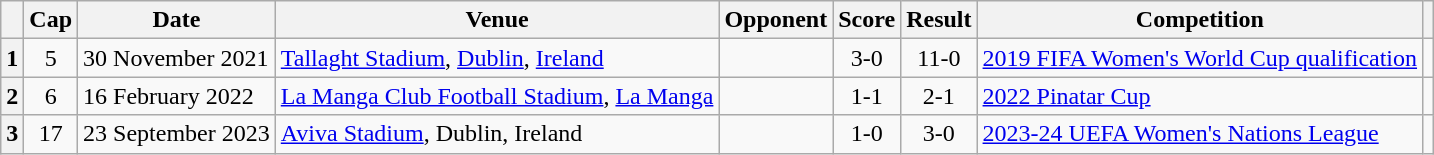<table class="wikitable sortable">
<tr>
<th scope="col"></th>
<th scope="col" style="text-align:center;">Cap</th>
<th scope="col">Date</th>
<th scope="col">Venue</th>
<th scope="col">Opponent</th>
<th scope="col">Score</th>
<th scope="col">Result</th>
<th scope="col">Competition</th>
<th scope="col" class="unsortable"></th>
</tr>
<tr>
<th scope="row">1</th>
<td align=center>5</td>
<td>30 November 2021</td>
<td><a href='#'>Tallaght Stadium</a>, <a href='#'>Dublin</a>, <a href='#'>Ireland</a></td>
<td></td>
<td align=center>3-0</td>
<td align=center>11-0</td>
<td><a href='#'>2019 FIFA Women's World Cup qualification</a></td>
<td></td>
</tr>
<tr>
<th scope="row">2</th>
<td align=center>6</td>
<td>16 February 2022</td>
<td><a href='#'>La Manga Club Football Stadium</a>, <a href='#'>La Manga</a></td>
<td></td>
<td align=center>1-1</td>
<td align=center>2-1</td>
<td><a href='#'>2022 Pinatar Cup</a></td>
<td></td>
</tr>
<tr>
<th scope="row">3</th>
<td align=center>17</td>
<td>23 September 2023</td>
<td><a href='#'>Aviva Stadium</a>, Dublin, Ireland</td>
<td></td>
<td align=center>1-0</td>
<td align=center>3-0</td>
<td><a href='#'>2023-24 UEFA Women's Nations League</a></td>
<td></td>
</tr>
</table>
